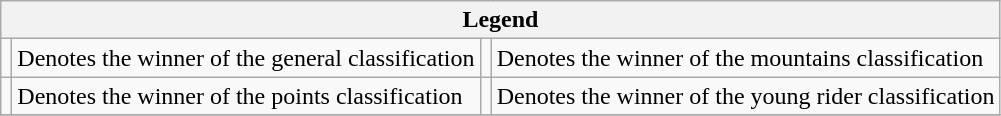<table class="wikitable">
<tr>
<th colspan="4">Legend</th>
</tr>
<tr>
<td></td>
<td>Denotes the winner of the general classification</td>
<td></td>
<td>Denotes the winner of the mountains classification</td>
</tr>
<tr>
<td></td>
<td>Denotes the winner of the points classification</td>
<td></td>
<td>Denotes the winner of the young rider classification</td>
</tr>
<tr>
</tr>
</table>
